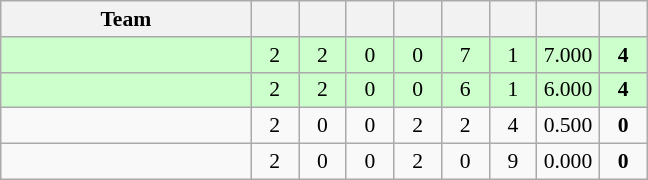<table class="wikitable" style="text-align: center; font-size:90% ">
<tr>
<th width=160>Team</th>
<th width=25></th>
<th width=25></th>
<th width=25></th>
<th width=25></th>
<th width=25></th>
<th width=25></th>
<th width=35></th>
<th width=25></th>
</tr>
<tr bgcolor=ccffcc>
<td align=left></td>
<td>2</td>
<td>2</td>
<td>0</td>
<td>0</td>
<td>7</td>
<td>1</td>
<td>7.000</td>
<td><strong>4</strong></td>
</tr>
<tr bgcolor=ccffcc>
<td align=left></td>
<td>2</td>
<td>2</td>
<td>0</td>
<td>0</td>
<td>6</td>
<td>1</td>
<td>6.000</td>
<td><strong>4</strong></td>
</tr>
<tr>
<td align=left></td>
<td>2</td>
<td>0</td>
<td>0</td>
<td>2</td>
<td>2</td>
<td>4</td>
<td>0.500</td>
<td><strong>0</strong></td>
</tr>
<tr>
<td align=left></td>
<td>2</td>
<td>0</td>
<td>0</td>
<td>2</td>
<td>0</td>
<td>9</td>
<td>0.000</td>
<td><strong>0</strong></td>
</tr>
</table>
